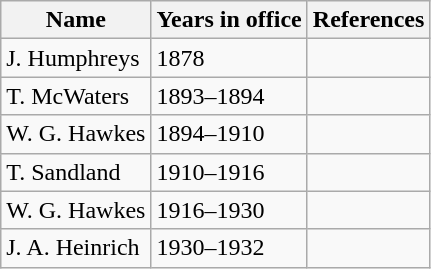<table class="wikitable ">
<tr>
<th>Name</th>
<th>Years in office</th>
<th>References</th>
</tr>
<tr>
<td>J. Humphreys</td>
<td>1878</td>
<td></td>
</tr>
<tr>
<td>T. McWaters</td>
<td>1893–1894</td>
<td></td>
</tr>
<tr>
<td>W. G. Hawkes</td>
<td>1894–1910</td>
<td></td>
</tr>
<tr>
<td>T. Sandland</td>
<td>1910–1916</td>
<td></td>
</tr>
<tr>
<td>W. G. Hawkes</td>
<td>1916–1930</td>
<td></td>
</tr>
<tr>
<td>J. A. Heinrich</td>
<td>1930–1932</td>
<td></td>
</tr>
</table>
